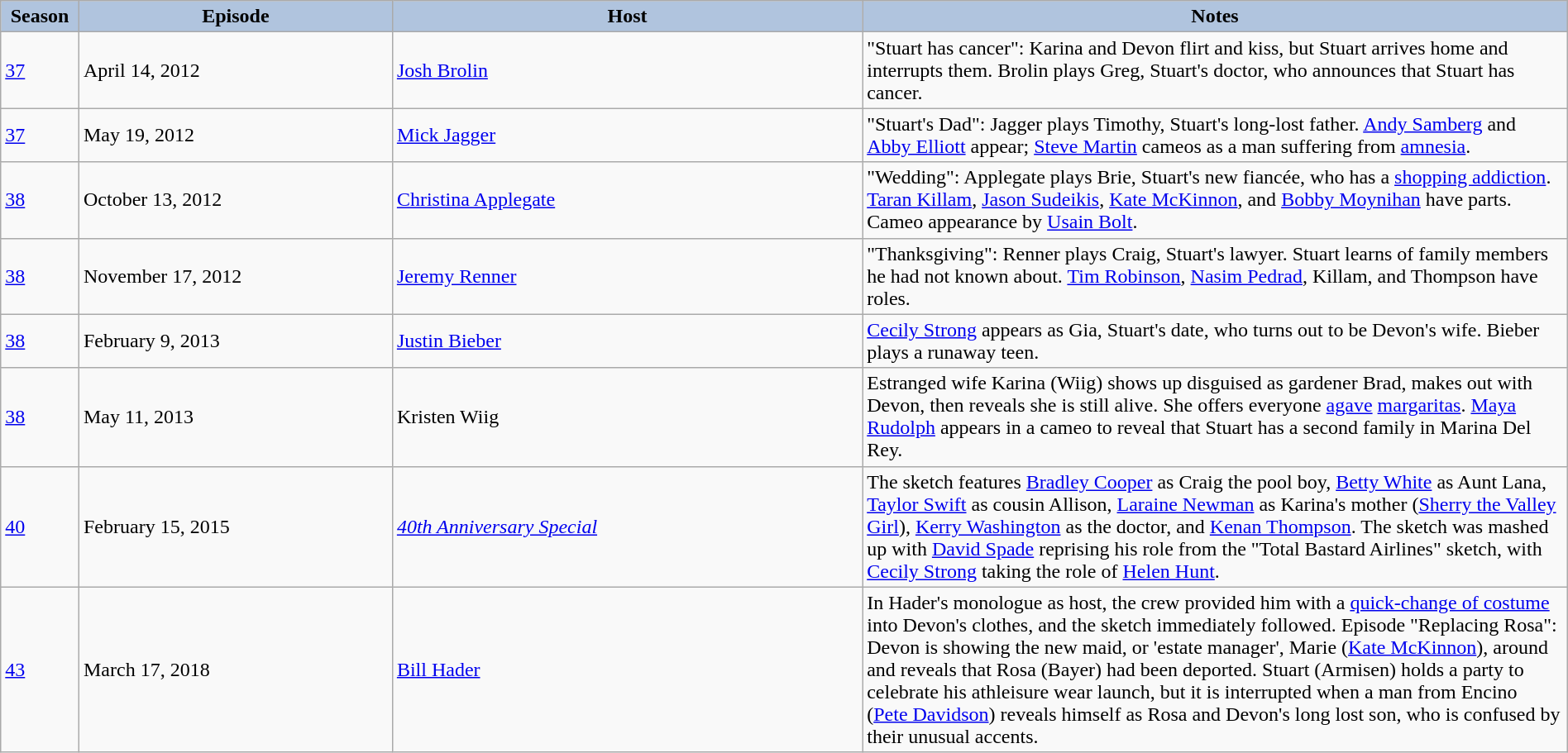<table class="wikitable" style="width:100%;">
<tr>
<th style="background:#B0C4DE;" width="5%">Season</th>
<th style="background:#B0C4DE;" width="20%">Episode</th>
<th style="background:#B0C4DE;" width="30%">Host</th>
<th style="background:#B0C4DE;" width="45%">Notes</th>
</tr>
<tr>
<td><a href='#'>37</a></td>
<td>April 14, 2012</td>
<td><a href='#'>Josh Brolin</a></td>
<td>"Stuart has cancer": Karina and Devon flirt and kiss, but Stuart arrives home and interrupts them. Brolin plays Greg, Stuart's doctor, who announces that Stuart has cancer.</td>
</tr>
<tr>
<td><a href='#'>37</a></td>
<td>May 19, 2012</td>
<td><a href='#'>Mick Jagger</a></td>
<td>"Stuart's Dad": Jagger plays Timothy, Stuart's long-lost father. <a href='#'>Andy Samberg</a> and <a href='#'>Abby Elliott</a> appear; <a href='#'>Steve Martin</a> cameos as a man suffering from <a href='#'>amnesia</a>.</td>
</tr>
<tr>
<td><a href='#'>38</a></td>
<td>October 13, 2012</td>
<td><a href='#'>Christina Applegate</a></td>
<td>"Wedding": Applegate plays Brie, Stuart's new fiancée, who has a <a href='#'>shopping addiction</a>. <a href='#'>Taran Killam</a>, <a href='#'>Jason Sudeikis</a>, <a href='#'>Kate McKinnon</a>, and <a href='#'>Bobby Moynihan</a> have parts. Cameo appearance by <a href='#'>Usain Bolt</a>.</td>
</tr>
<tr>
<td><a href='#'>38</a></td>
<td>November 17, 2012</td>
<td><a href='#'>Jeremy Renner</a></td>
<td>"Thanksgiving": Renner plays Craig, Stuart's lawyer. Stuart learns of family members he had not known about. <a href='#'>Tim Robinson</a>, <a href='#'>Nasim Pedrad</a>, Killam, and Thompson have roles.</td>
</tr>
<tr>
<td><a href='#'>38</a></td>
<td>February 9, 2013</td>
<td><a href='#'>Justin Bieber</a></td>
<td><a href='#'>Cecily Strong</a> appears as Gia, Stuart's date, who turns out to be Devon's wife. Bieber plays a runaway teen.</td>
</tr>
<tr>
<td><a href='#'>38</a></td>
<td>May 11, 2013</td>
<td>Kristen Wiig</td>
<td>Estranged wife Karina (Wiig) shows up disguised as gardener Brad, makes out with Devon, then reveals she is still alive. She offers everyone <a href='#'>agave</a> <a href='#'>margaritas</a>. <a href='#'>Maya Rudolph</a> appears in a cameo to reveal that Stuart has a second family in Marina Del Rey.</td>
</tr>
<tr>
<td><a href='#'>40</a></td>
<td>February 15, 2015</td>
<td><em><a href='#'>40th Anniversary Special</a></em></td>
<td>The sketch features <a href='#'>Bradley Cooper</a> as Craig the pool boy, <a href='#'>Betty White</a> as Aunt Lana, <a href='#'>Taylor Swift</a> as cousin Allison, <a href='#'>Laraine Newman</a> as Karina's mother (<a href='#'>Sherry the Valley Girl</a>), <a href='#'>Kerry Washington</a> as the doctor, and <a href='#'>Kenan Thompson</a>. The sketch was mashed up with <a href='#'>David Spade</a> reprising his role from the "Total Bastard Airlines" sketch, with <a href='#'>Cecily Strong</a> taking the role of <a href='#'>Helen Hunt</a>.</td>
</tr>
<tr>
<td><a href='#'>43</a></td>
<td>March 17, 2018</td>
<td><a href='#'>Bill Hader</a></td>
<td>In Hader's monologue as host, the crew provided him with a <a href='#'>quick-change of costume</a> into Devon's clothes, and the sketch immediately followed. Episode "Replacing Rosa": Devon is showing the new maid, or 'estate manager', Marie (<a href='#'>Kate McKinnon</a>), around and reveals that Rosa (Bayer) had been deported. Stuart (Armisen) holds a party to celebrate his athleisure wear launch, but it is interrupted when a man from Encino (<a href='#'>Pete Davidson</a>) reveals himself as Rosa and Devon's long lost son, who is confused by their unusual accents.</td>
</tr>
</table>
